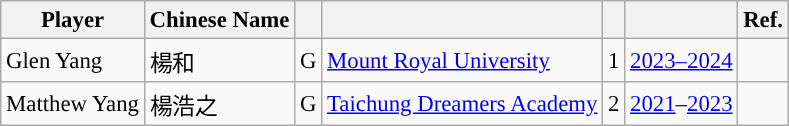<table class="wikitable sortable" style="font-size:95%; text-align:left;">
<tr>
<th>Player</th>
<th>Chinese Name</th>
<th></th>
<th></th>
<th></th>
<th></th>
<th>Ref.</th>
</tr>
<tr>
<td>Glen Yang</td>
<td>楊和</td>
<td align="center">G</td>
<td><a href='#'>Mount Royal University</a></td>
<td align="center">1</td>
<td align="center"><a href='#'>2023–2024</a></td>
<td></td>
</tr>
<tr>
<td>Matthew Yang</td>
<td>楊浩之</td>
<td align="center">G</td>
<td><a href='#'>Taichung Dreamers Academy</a></td>
<td align="center">2</td>
<td align="center"><a href='#'>2021</a>–<a href='#'>2023</a></td>
<td></td>
</tr>
</table>
